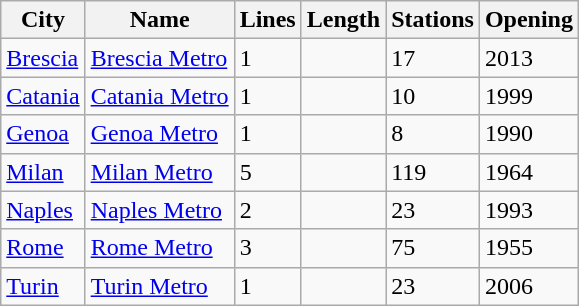<table class="wikitable sortable">
<tr>
<th>City</th>
<th>Name</th>
<th>Lines</th>
<th>Length</th>
<th>Stations</th>
<th>Opening</th>
</tr>
<tr>
<td><a href='#'>Brescia</a></td>
<td><a href='#'>Brescia Metro</a></td>
<td>1</td>
<td></td>
<td>17</td>
<td>2013</td>
</tr>
<tr>
<td><a href='#'>Catania</a></td>
<td><a href='#'>Catania Metro</a></td>
<td>1</td>
<td></td>
<td>10</td>
<td>1999</td>
</tr>
<tr>
<td><a href='#'>Genoa</a></td>
<td><a href='#'>Genoa Metro</a></td>
<td>1</td>
<td></td>
<td>8</td>
<td>1990</td>
</tr>
<tr>
<td><a href='#'>Milan</a></td>
<td><a href='#'>Milan Metro</a></td>
<td>5</td>
<td></td>
<td>119</td>
<td>1964</td>
</tr>
<tr>
<td><a href='#'>Naples</a></td>
<td><a href='#'>Naples Metro</a></td>
<td>2</td>
<td></td>
<td>23</td>
<td>1993</td>
</tr>
<tr>
<td><a href='#'>Rome</a></td>
<td><a href='#'>Rome Metro</a></td>
<td>3</td>
<td></td>
<td>75</td>
<td>1955</td>
</tr>
<tr>
<td><a href='#'>Turin</a></td>
<td><a href='#'>Turin Metro</a></td>
<td>1</td>
<td></td>
<td>23</td>
<td>2006</td>
</tr>
</table>
